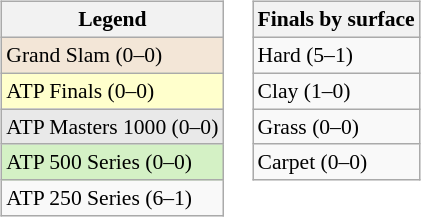<table>
<tr valign=top>
<td><br><table class=wikitable style=font-size:90%>
<tr>
<th>Legend</th>
</tr>
<tr bgcolor=f3e6d7>
<td>Grand Slam (0–0)</td>
</tr>
<tr bgcolor=ffffcc>
<td>ATP Finals (0–0)</td>
</tr>
<tr bgcolor=e9e9e9>
<td>ATP Masters 1000 (0–0)</td>
</tr>
<tr bgcolor=d4f1c5>
<td>ATP 500 Series (0–0)</td>
</tr>
<tr>
<td>ATP 250 Series (6–1)</td>
</tr>
</table>
</td>
<td><br><table class=wikitable style=font-size:90%>
<tr>
<th>Finals by surface</th>
</tr>
<tr>
<td>Hard (5–1)</td>
</tr>
<tr>
<td>Clay (1–0)</td>
</tr>
<tr>
<td>Grass (0–0)</td>
</tr>
<tr>
<td>Carpet (0–0)</td>
</tr>
</table>
</td>
</tr>
</table>
